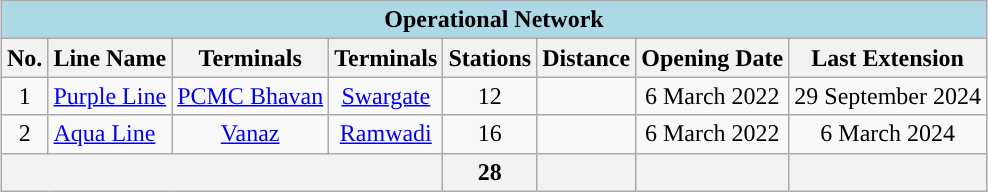<table class="wikitable sortable" style="font-size:100%;margin:auto">
<tr>
<th colspan="8" style="background:#ADD8E6;">Operational Network</th>
</tr>
<tr>
<th>No.</th>
<th>Line Name</th>
<th>Terminals</th>
<th>Terminals</th>
<th>Stations</th>
<th>Distance</th>
<th>Opening Date</th>
<th>Last Extension</th>
</tr>
<tr>
<td style="text-align:center;">1</td>
<td rowspan="1" style="background:#"><a href='#'><span>Purple Line</span></a></td>
<td style="text-align:center;"><a href='#'>PCMC Bhavan</a></td>
<td style="text-align:center;"><a href='#'>Swargate</a></td>
<td style="text-align:center;">12</td>
<td style="text-align:center;"></td>
<td style="text-align:center;">6 March 2022</td>
<td style="text-align:center;">29 September 2024</td>
</tr>
<tr>
<td style="text-align:center;">2</td>
<td rowspan="1" style="background:#"><a href='#'><span>Aqua Line</span></a></td>
<td style="text-align:center;"><a href='#'>Vanaz</a></td>
<td style="text-align:center;"><a href='#'>Ramwadi</a></td>
<td style="text-align:center;">16</td>
<td style="text-align:center;"></td>
<td style="text-align:center;">6 March 2022</td>
<td style="text-align:center;">6 March 2024</td>
</tr>
<tr>
<th colspan="4"></th>
<th>28</th>
<th style="text-align:center;"></th>
<th></th>
<th></th>
</tr>
</table>
